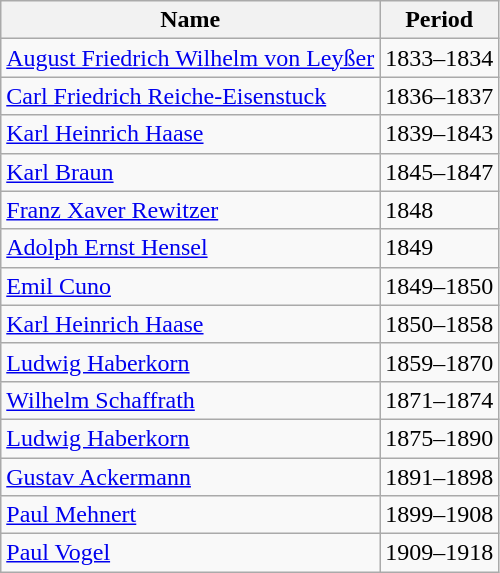<table class="wikitable">
<tr>
<th>Name</th>
<th>Period</th>
</tr>
<tr>
<td><a href='#'>August Friedrich Wilhelm von Leyßer</a></td>
<td>1833–1834</td>
</tr>
<tr>
<td><a href='#'>Carl Friedrich Reiche-Eisenstuck</a></td>
<td>1836–1837</td>
</tr>
<tr>
<td><a href='#'>Karl Heinrich Haase</a></td>
<td>1839–1843</td>
</tr>
<tr>
<td><a href='#'>Karl Braun</a></td>
<td>1845–1847</td>
</tr>
<tr>
<td><a href='#'>Franz Xaver Rewitzer</a></td>
<td>1848</td>
</tr>
<tr>
<td><a href='#'>Adolph Ernst Hensel</a></td>
<td>1849</td>
</tr>
<tr>
<td><a href='#'>Emil Cuno</a></td>
<td>1849–1850</td>
</tr>
<tr>
<td><a href='#'>Karl Heinrich Haase</a></td>
<td>1850–1858</td>
</tr>
<tr>
<td><a href='#'>Ludwig Haberkorn</a></td>
<td>1859–1870</td>
</tr>
<tr>
<td><a href='#'>Wilhelm Schaffrath</a></td>
<td>1871–1874</td>
</tr>
<tr>
<td><a href='#'>Ludwig Haberkorn</a></td>
<td>1875–1890</td>
</tr>
<tr>
<td><a href='#'>Gustav Ackermann</a></td>
<td>1891–1898</td>
</tr>
<tr>
<td><a href='#'>Paul Mehnert</a></td>
<td>1899–1908</td>
</tr>
<tr>
<td><a href='#'>Paul Vogel</a></td>
<td>1909–1918</td>
</tr>
</table>
